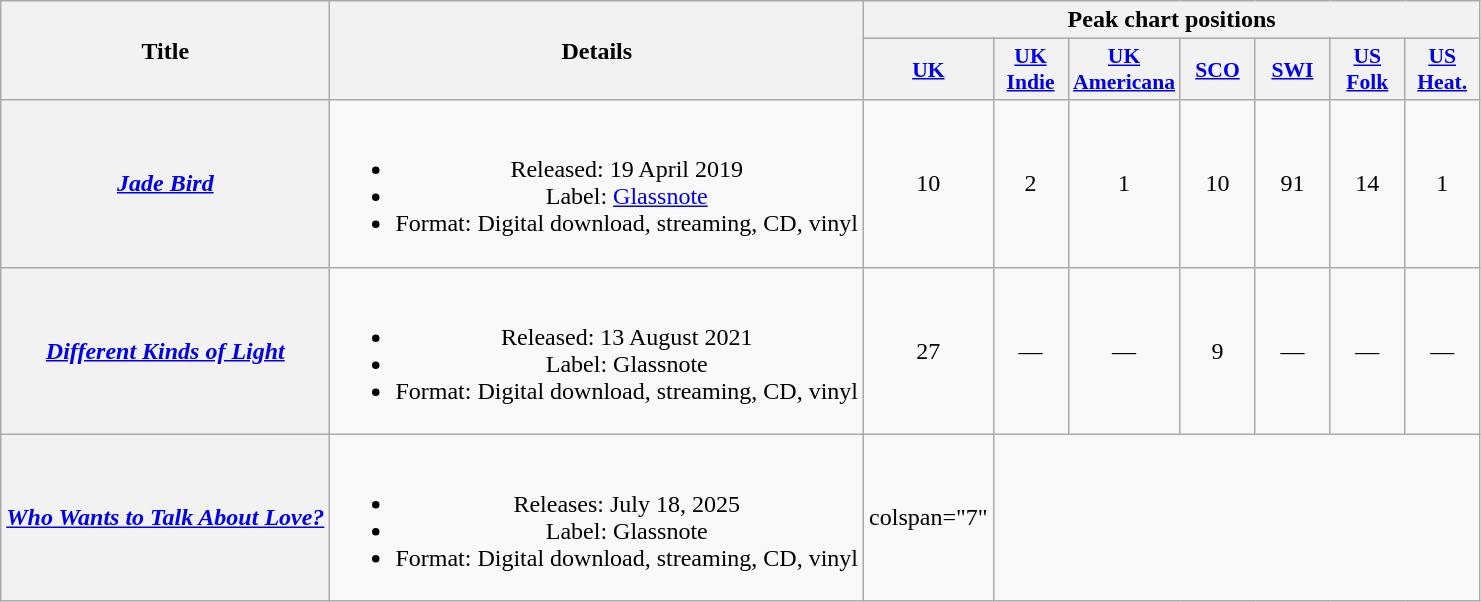<table class="wikitable plainrowheaders" style="text-align:center;">
<tr>
<th scope="col" rowspan="2">Title</th>
<th scope="col" rowspan="2">Details</th>
<th scope="col" colspan="7">Peak chart positions</th>
</tr>
<tr>
<th scope="col" style="width:3em;font-size:90%;"><a href='#'>UK</a><br></th>
<th scope="col" style="width:3em;font-size:90%;"><a href='#'>UK<br>Indie</a><br></th>
<th scope="col" style="width:3em;font-size:90%;"><a href='#'>UK<br>Americana</a><br></th>
<th scope="col" style="width:3em;font-size:90%;"><a href='#'>SCO</a><br></th>
<th scope="col" style="width:3em;font-size:90%;"><a href='#'>SWI</a><br></th>
<th scope="col" style="width:3em;font-size:90%;"><a href='#'>US<br>Folk</a><br></th>
<th scope="col" style="width:3em;font-size:90%;"><a href='#'>US<br>Heat.</a><br></th>
</tr>
<tr>
<th scope="row"><em><a href='#'>Jade Bird</a></em></th>
<td><br><ul><li>Released: 19 April 2019</li><li>Label: <a href='#'>Glassnote</a></li><li>Format: Digital download, streaming, CD, vinyl</li></ul></td>
<td>10</td>
<td>2</td>
<td>1</td>
<td>10</td>
<td>91</td>
<td>14</td>
<td>1</td>
</tr>
<tr>
<th scope="row"><em><a href='#'>Different Kinds of Light</a></em></th>
<td><br><ul><li>Released: 13 August 2021</li><li>Label: Glassnote</li><li>Format: Digital download, streaming, CD, vinyl</li></ul></td>
<td>27</td>
<td>—</td>
<td>—</td>
<td>9</td>
<td>—</td>
<td>—</td>
<td>—</td>
</tr>
<tr>
<th scope="row"><em><a href='#'>Who Wants to Talk About Love?</a></em></th>
<td><br><ul><li>Releases: July 18, 2025</li><li>Label: Glassnote</li><li>Format: Digital download, streaming, CD, vinyl</li></ul></td>
<td>colspan="7" </td>
</tr>
</table>
